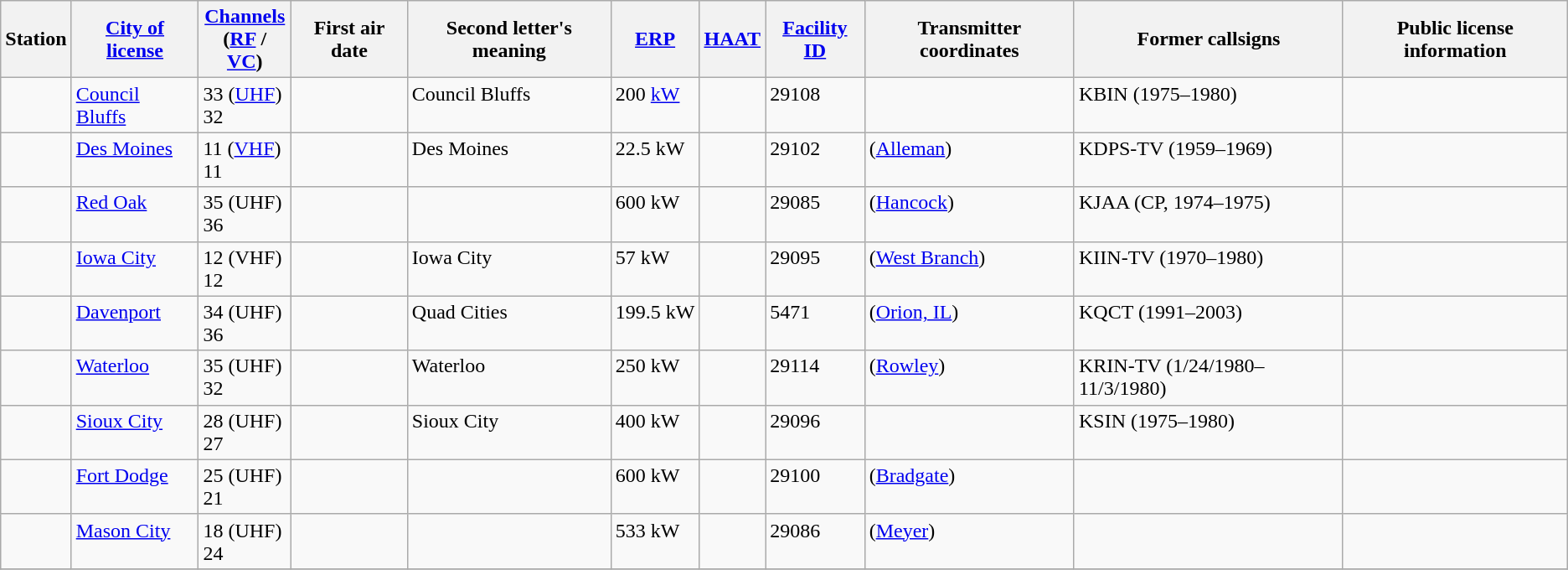<table class="wikitable">
<tr>
<th>Station</th>
<th><a href='#'>City of license</a><br></th>
<th><a href='#'>Channels</a><br>(<a href='#'>RF</a> / <a href='#'>VC</a>)</th>
<th>First air date</th>
<th>Second letter's meaning</th>
<th><a href='#'>ERP</a></th>
<th><a href='#'>HAAT</a></th>
<th><a href='#'>Facility ID</a></th>
<th>Transmitter coordinates</th>
<th>Former callsigns</th>
<th>Public license information</th>
</tr>
<tr style="vertical-align: top; text-align: left;">
<td></td>
<td><a href='#'>Council Bluffs</a><br></td>
<td>33 (<a href='#'>UHF</a>)<br>32</td>
<td></td>
<td>Council Bluffs</td>
<td>200 <a href='#'>kW</a></td>
<td></td>
<td>29108</td>
<td></td>
<td>KBIN (1975–1980)</td>
<td><br></td>
</tr>
<tr style="vertical-align: top; text-align: left;">
<td></td>
<td><a href='#'>Des Moines</a></td>
<td>11 (<a href='#'>VHF</a>)<br>11</td>
<td></td>
<td>Des Moines</td>
<td>22.5 kW</td>
<td></td>
<td>29102</td>
<td> (<a href='#'>Alleman</a>)</td>
<td>KDPS-TV (1959–1969)</td>
<td><br></td>
</tr>
<tr style="vertical-align: top; text-align: left;">
<td></td>
<td><a href='#'>Red Oak</a></td>
<td>35 (UHF)<br>36</td>
<td></td>
<td></td>
<td>600 kW</td>
<td></td>
<td>29085</td>
<td> (<a href='#'>Hancock</a>)</td>
<td>KJAA (CP, 1974–1975)</td>
<td><br></td>
</tr>
<tr style="vertical-align: top; text-align: left;">
<td></td>
<td><a href='#'>Iowa City</a><br></td>
<td>12 (VHF)<br>12</td>
<td></td>
<td>Iowa City</td>
<td>57 kW</td>
<td></td>
<td>29095</td>
<td> (<a href='#'>West Branch</a>)</td>
<td>KIIN-TV (1970–1980)</td>
<td><br></td>
</tr>
<tr style="vertical-align: top; text-align: left;">
<td></td>
<td><a href='#'>Davenport</a><br></td>
<td>34 (UHF)<br>36</td>
<td></td>
<td>Quad Cities</td>
<td>199.5 kW</td>
<td></td>
<td>5471</td>
<td> (<a href='#'>Orion, IL</a>)</td>
<td>KQCT (1991–2003)</td>
<td><br></td>
</tr>
<tr style="vertical-align: top; text-align: left;">
<td></td>
<td><a href='#'>Waterloo</a></td>
<td>35 (UHF)<br>32</td>
<td></td>
<td>Waterloo</td>
<td>250 kW</td>
<td></td>
<td>29114</td>
<td> (<a href='#'>Rowley</a>)</td>
<td>KRIN-TV (1/24/1980–11/3/1980)</td>
<td><br></td>
</tr>
<tr style="vertical-align: top; text-align: left;">
<td></td>
<td><a href='#'>Sioux City</a></td>
<td>28 (UHF)<br>27</td>
<td></td>
<td>Sioux City</td>
<td>400 kW</td>
<td></td>
<td>29096</td>
<td></td>
<td>KSIN (1975–1980)</td>
<td><br></td>
</tr>
<tr style="vertical-align: top; text-align: left;">
<td></td>
<td><a href='#'>Fort Dodge</a></td>
<td>25 (UHF)<br>21</td>
<td></td>
<td></td>
<td>600 kW</td>
<td></td>
<td>29100</td>
<td> (<a href='#'>Bradgate</a>)</td>
<td></td>
<td><br></td>
</tr>
<tr style="vertical-align: top; text-align: left;">
<td></td>
<td><a href='#'>Mason City</a></td>
<td>18 (UHF)<br>24</td>
<td></td>
<td></td>
<td>533 kW</td>
<td></td>
<td>29086</td>
<td> (<a href='#'>Meyer</a>)</td>
<td></td>
<td><br></td>
</tr>
<tr style="vertical-align: top; text-align: left;">
</tr>
</table>
